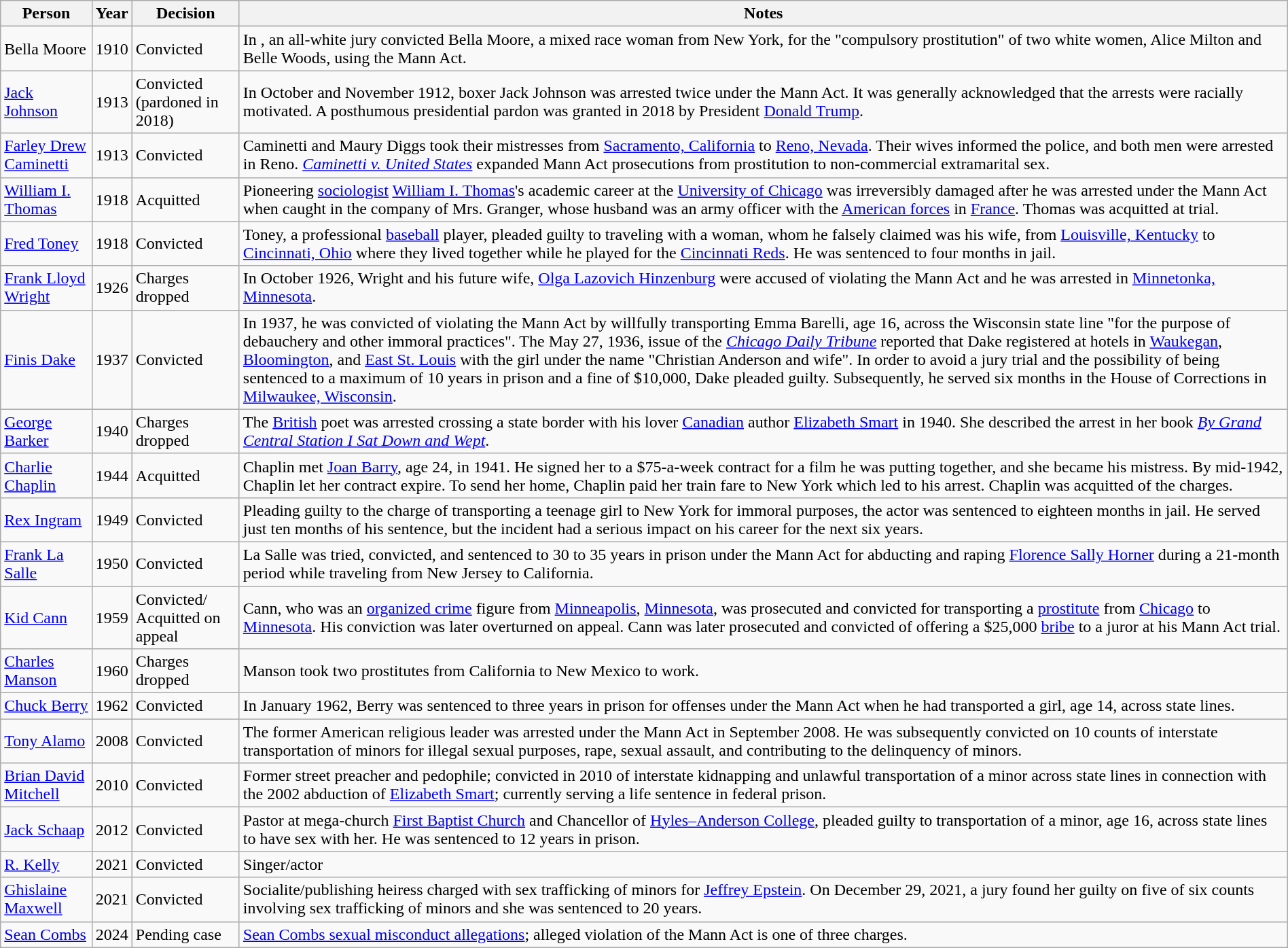<table class="wikitable sortable" style="margin-left:auto;margin-right:auto">
<tr>
<th scope=col>Person</th>
<th scope=col>Year</th>
<th scope=col>Decision</th>
<th scope=col class=unsortable>Notes</th>
</tr>
<tr>
<td>Bella Moore</td>
<td>1910</td>
<td>Convicted</td>
<td>In <em></em>, an all-white jury convicted Bella Moore, a mixed race woman from New York, for the "compulsory prostitution" of two white women, Alice Milton and Belle Woods, using the Mann Act.</td>
</tr>
<tr>
<td><a href='#'>Jack Johnson</a></td>
<td>1913</td>
<td>Convicted (pardoned in 2018)</td>
<td>In October and November 1912, boxer Jack Johnson was arrested twice under the Mann Act. It was generally acknowledged that the arrests were racially motivated. A posthumous presidential pardon was granted in 2018 by President <a href='#'>Donald Trump</a>.</td>
</tr>
<tr>
<td><a href='#'>Farley Drew Caminetti</a></td>
<td>1913</td>
<td>Convicted</td>
<td>Caminetti and Maury Diggs took their mistresses from <a href='#'>Sacramento, California</a> to <a href='#'>Reno, Nevada</a>. Their wives informed the police, and both men were arrested in Reno. <em><a href='#'>Caminetti v. United States</a></em> expanded Mann Act prosecutions from prostitution to non-commercial extramarital sex.</td>
</tr>
<tr>
<td><a href='#'>William I. Thomas</a></td>
<td>1918</td>
<td>Acquitted</td>
<td>Pioneering <a href='#'>sociologist</a> <a href='#'>William I. Thomas</a>'s academic career at the <a href='#'>University of Chicago</a> was irreversibly damaged after he was arrested under the Mann Act when caught in the company of Mrs. Granger, whose husband was an army officer with the <a href='#'>American forces</a> in <a href='#'>France</a>. Thomas was acquitted at trial.</td>
</tr>
<tr>
<td><a href='#'>Fred Toney</a></td>
<td>1918</td>
<td>Convicted</td>
<td>Toney, a professional <a href='#'>baseball</a> player, pleaded guilty to traveling with a woman, whom he falsely claimed was his wife, from <a href='#'>Louisville, Kentucky</a> to <a href='#'>Cincinnati, Ohio</a> where they lived together while he played for the <a href='#'>Cincinnati Reds</a>. He was sentenced to four months in jail.</td>
</tr>
<tr>
<td><a href='#'>Frank Lloyd Wright</a></td>
<td>1926</td>
<td>Charges dropped</td>
<td>In October 1926, Wright and his future wife, <a href='#'>Olga Lazovich Hinzenburg</a> were accused of violating the Mann Act and he was arrested in <a href='#'>Minnetonka, Minnesota</a>.</td>
</tr>
<tr>
<td><a href='#'>Finis Dake</a></td>
<td>1937</td>
<td>Convicted</td>
<td>In 1937, he was convicted of violating the Mann Act by willfully transporting Emma Barelli, age 16, across the Wisconsin state line "for the purpose of debauchery and other immoral practices". The May 27, 1936, issue of the <em><a href='#'>Chicago Daily Tribune</a></em> reported that Dake registered at hotels in <a href='#'>Waukegan</a>, <a href='#'>Bloomington</a>, and <a href='#'>East St. Louis</a> with the girl under the name "Christian Anderson and wife". In order to avoid a jury trial and the possibility of being sentenced to a maximum of 10 years in prison and a fine of $10,000, Dake pleaded guilty. Subsequently, he served six months in the House of Corrections in <a href='#'>Milwaukee, Wisconsin</a>.</td>
</tr>
<tr>
<td><a href='#'>George Barker</a></td>
<td>1940</td>
<td>Charges dropped</td>
<td>The <a href='#'>British</a> poet was arrested crossing a state border with his lover <a href='#'>Canadian</a> author <a href='#'>Elizabeth Smart</a> in 1940. She described the arrest in her book <em><a href='#'>By Grand Central Station I Sat Down and Wept</a></em>.</td>
</tr>
<tr>
<td><a href='#'>Charlie Chaplin</a></td>
<td>1944</td>
<td>Acquitted</td>
<td>Chaplin met <a href='#'>Joan Barry</a>, age 24, in 1941. He signed her to a $75-a-week contract for a film he was putting together, and she became his mistress. By mid-1942, Chaplin let her contract expire. To send her home, Chaplin paid her train fare to New York which led to his arrest. Chaplin was acquitted of the charges.</td>
</tr>
<tr>
<td><a href='#'>Rex Ingram</a></td>
<td>1949</td>
<td>Convicted</td>
<td>Pleading guilty to the charge of transporting a teenage girl to New York for immoral purposes, the actor was sentenced to eighteen months in jail. He served just ten months of his sentence, but the incident had a serious impact on his career for the next six years.</td>
</tr>
<tr>
<td><a href='#'>Frank La Salle</a></td>
<td>1950</td>
<td>Convicted</td>
<td>La Salle was tried, convicted, and sentenced to 30 to 35 years in prison under the Mann Act for abducting and raping <a href='#'>Florence Sally Horner</a> during a 21-month period while traveling from New Jersey to California.</td>
</tr>
<tr>
<td><a href='#'>Kid Cann</a></td>
<td>1959</td>
<td>Convicted/<br> Acquitted on appeal</td>
<td>Cann, who was an <a href='#'>organized crime</a> figure from <a href='#'>Minneapolis</a>, <a href='#'>Minnesota</a>, was prosecuted and convicted for transporting a <a href='#'>prostitute</a> from <a href='#'>Chicago</a> to <a href='#'>Minnesota</a>. His conviction was later overturned on appeal. Cann was later prosecuted and convicted of offering a $25,000 <a href='#'>bribe</a> to a juror at his Mann Act trial.</td>
</tr>
<tr>
<td><a href='#'>Charles Manson</a></td>
<td>1960</td>
<td>Charges dropped</td>
<td>Manson took two prostitutes from California to New Mexico to work.</td>
</tr>
<tr>
<td><a href='#'>Chuck Berry</a></td>
<td>1962</td>
<td>Convicted</td>
<td>In January 1962, Berry was sentenced to three years in prison for offenses under the Mann Act when he had transported a girl, age 14, across state lines.</td>
</tr>
<tr>
<td><a href='#'>Tony Alamo</a></td>
<td>2008</td>
<td>Convicted</td>
<td>The former American religious leader was arrested under the Mann Act in September 2008. He was subsequently convicted on 10 counts of interstate transportation of minors for illegal sexual purposes, rape, sexual assault, and contributing to the delinquency of minors.</td>
</tr>
<tr>
<td><a href='#'>Brian David Mitchell</a></td>
<td>2010</td>
<td>Convicted</td>
<td>Former street preacher and pedophile; convicted in 2010 of interstate kidnapping and unlawful transportation of a minor across state lines in connection with the 2002 abduction of <a href='#'>Elizabeth Smart</a>; currently serving a life sentence in federal prison.</td>
</tr>
<tr>
<td><a href='#'>Jack Schaap</a></td>
<td>2012</td>
<td>Convicted</td>
<td>Pastor at mega-church <a href='#'>First Baptist Church</a> and Chancellor of <a href='#'>Hyles–Anderson College</a>, pleaded guilty to transportation of a minor, age 16, across state lines to have sex with her. He was sentenced to 12 years in prison.</td>
</tr>
<tr>
<td><a href='#'>R. Kelly</a></td>
<td>2021</td>
<td>Convicted</td>
<td>Singer/actor</td>
</tr>
<tr>
<td><a href='#'>Ghislaine Maxwell</a></td>
<td>2021</td>
<td>Convicted</td>
<td>Socialite/publishing heiress charged with sex trafficking of minors for <a href='#'>Jeffrey Epstein</a>. On December 29, 2021, a jury found her guilty on five of six counts involving sex trafficking of minors and she was sentenced to 20 years.</td>
</tr>
<tr>
<td><a href='#'>Sean Combs</a></td>
<td>2024</td>
<td>Pending case</td>
<td><a href='#'>Sean Combs sexual misconduct allegations</a>; alleged violation of the Mann Act is one of three charges.</td>
</tr>
</table>
